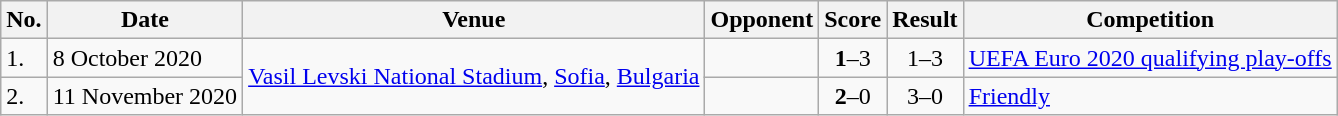<table class="wikitable">
<tr>
<th>No.</th>
<th>Date</th>
<th>Venue</th>
<th>Opponent</th>
<th>Score</th>
<th>Result</th>
<th>Competition</th>
</tr>
<tr>
<td>1.</td>
<td>8 October 2020</td>
<td rowspan=2><a href='#'>Vasil Levski National Stadium</a>, <a href='#'>Sofia</a>, <a href='#'>Bulgaria</a></td>
<td></td>
<td align=center><strong>1</strong>–3</td>
<td align=center>1–3</td>
<td><a href='#'>UEFA Euro 2020 qualifying play-offs</a></td>
</tr>
<tr>
<td>2.</td>
<td>11 November 2020</td>
<td></td>
<td align=center><strong>2</strong>–0</td>
<td align=center>3–0</td>
<td><a href='#'>Friendly</a></td>
</tr>
</table>
